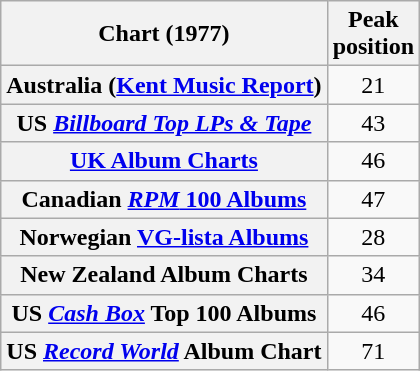<table class="wikitable sortable plainrowheaders">
<tr>
<th scope="col">Chart (1977)</th>
<th scope="col">Peak<br>position</th>
</tr>
<tr>
<th scope="row">Australia (<a href='#'>Kent Music Report</a>)</th>
<td style="text-align:center;">21</td>
</tr>
<tr>
<th scope="row">US <a href='#'><em>Billboard Top LPs & Tape</em></a></th>
<td align="center">43</td>
</tr>
<tr>
<th scope="row"><a href='#'>UK Album Charts</a></th>
<td align="center">46</td>
</tr>
<tr>
<th scope="row">Canadian <a href='#'><em>RPM</em> 100 Albums</a></th>
<td align="center">47</td>
</tr>
<tr>
<th scope="row">Norwegian <a href='#'>VG-lista Albums</a></th>
<td align="center">28</td>
</tr>
<tr>
<th scope="row">New Zealand Album Charts</th>
<td align="center">34</td>
</tr>
<tr>
<th scope="row">US <em><a href='#'>Cash Box</a></em> Top 100 Albums</th>
<td align="center">46</td>
</tr>
<tr>
<th scope="row">US <em><a href='#'>Record World</a></em> Album Chart</th>
<td align="center">71</td>
</tr>
</table>
